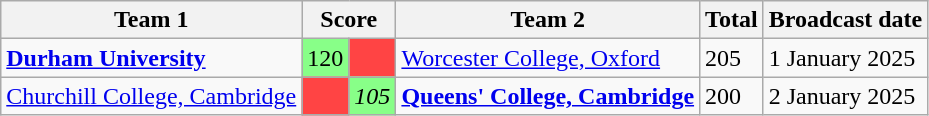<table class="wikitable">
<tr>
<th>Team 1</th>
<th colspan=2>Score</th>
<th>Team 2</th>
<th>Total</th>
<th>Broadcast date</th>
</tr>
<tr>
<td><strong><a href='#'>Durham University</a></strong></td>
<td style="background:#88ff88">120</td>
<td style="background:#f44;"></td>
<td><a href='#'>Worcester College, Oxford</a></td>
<td>205</td>
<td>1 January 2025</td>
</tr>
<tr>
<td><a href='#'>Churchill College, Cambridge</a></td>
<td style="background:#f44;"></td>
<td style="background:#88ff88"><em>105</em></td>
<td><strong><a href='#'>Queens' College, Cambridge</a></strong></td>
<td>200</td>
<td>2 January 2025</td>
</tr>
</table>
